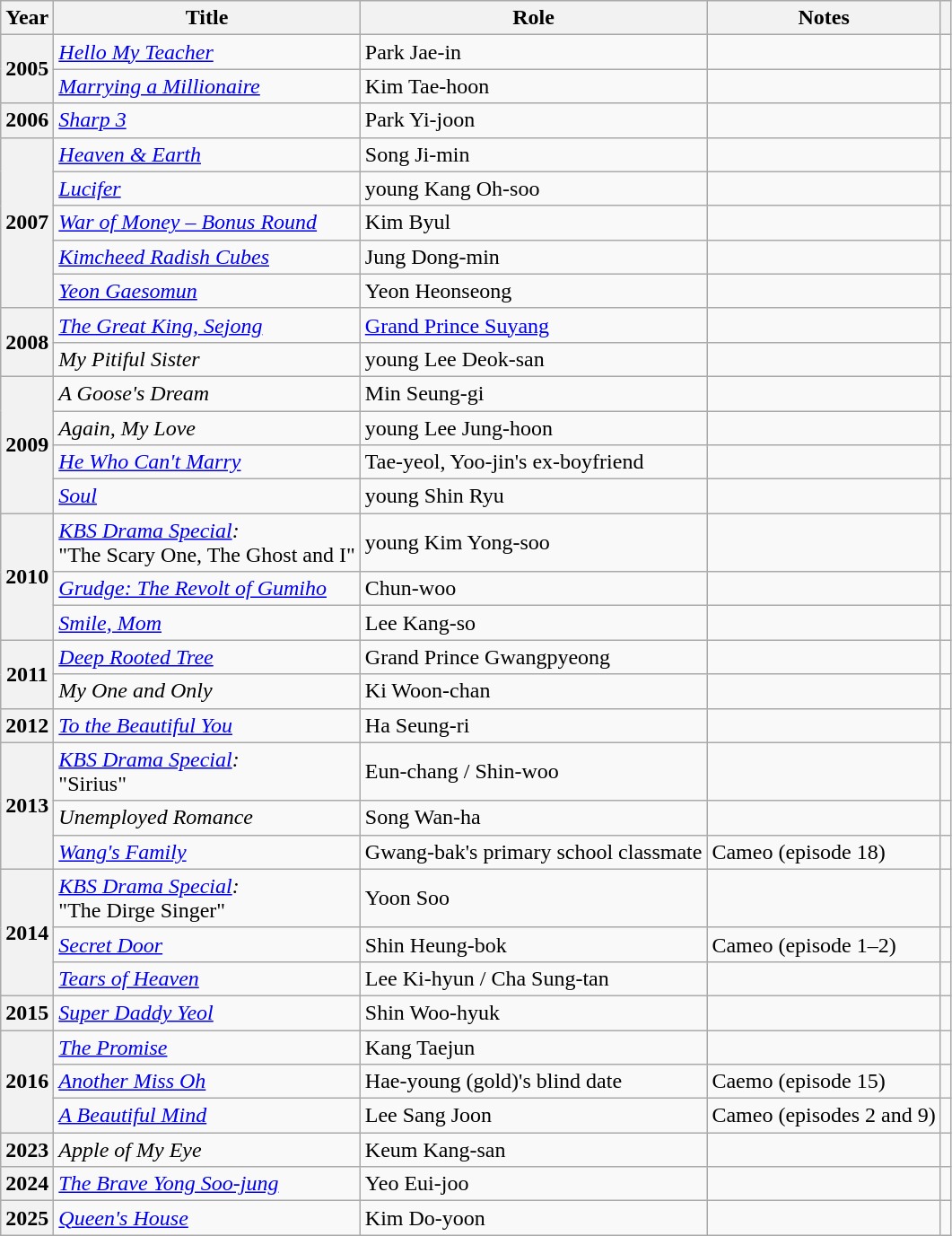<table class="wikitable plainrowheaders sortable">
<tr>
<th scope="col">Year</th>
<th scope="col">Title</th>
<th scope="col">Role</th>
<th scope="col">Notes</th>
<th scope="col" class="unsortable"></th>
</tr>
<tr>
<th scope="row" rowspan="2">2005</th>
<td><em><a href='#'>Hello My Teacher</a></em></td>
<td>Park Jae-in</td>
<td></td>
<td style="text-align:center"></td>
</tr>
<tr>
<td><em><a href='#'>Marrying a Millionaire</a></em></td>
<td>Kim Tae-hoon</td>
<td></td>
<td style="text-align:center"></td>
</tr>
<tr>
<th scope="row">2006</th>
<td><em><a href='#'>Sharp 3</a></em></td>
<td>Park Yi-joon</td>
<td></td>
<td style="text-align:center"></td>
</tr>
<tr>
<th scope="row" rowspan="5">2007</th>
<td><em><a href='#'>Heaven & Earth</a></em></td>
<td>Song Ji-min</td>
<td></td>
<td style="text-align:center"></td>
</tr>
<tr>
<td><em><a href='#'>Lucifer</a></em></td>
<td>young Kang Oh-soo</td>
<td></td>
<td style="text-align:center"></td>
</tr>
<tr>
<td><em><a href='#'>War of Money – Bonus Round</a></em></td>
<td>Kim Byul</td>
<td></td>
<td style="text-align:center"></td>
</tr>
<tr>
<td><em><a href='#'>Kimcheed Radish Cubes</a></em></td>
<td>Jung Dong-min</td>
<td></td>
<td style="text-align:center"></td>
</tr>
<tr>
<td><em><a href='#'>Yeon Gaesomun</a></em></td>
<td>Yeon Heonseong</td>
<td></td>
<td style="text-align:center"></td>
</tr>
<tr>
<th scope="row" rowspan="2">2008</th>
<td><em><a href='#'>The Great King, Sejong</a></em></td>
<td><a href='#'>Grand Prince Suyang</a></td>
<td></td>
<td style="text-align:center"></td>
</tr>
<tr>
<td><em>My Pitiful Sister</em></td>
<td>young Lee Deok-san</td>
<td></td>
<td style="text-align:center"></td>
</tr>
<tr>
<th scope="row" rowspan="4">2009</th>
<td><em>A Goose's Dream</em></td>
<td>Min Seung-gi</td>
<td></td>
<td style="text-align:center"></td>
</tr>
<tr>
<td><em>Again, My Love</em></td>
<td>young Lee Jung-hoon</td>
<td></td>
<td style="text-align:center"></td>
</tr>
<tr>
<td><em><a href='#'>He Who Can't Marry</a></em></td>
<td>Tae-yeol, Yoo-jin's ex-boyfriend</td>
<td></td>
<td style="text-align:center"></td>
</tr>
<tr>
<td><em><a href='#'>Soul</a></em></td>
<td>young Shin Ryu</td>
<td></td>
<td style="text-align:center"></td>
</tr>
<tr>
<th scope="row" rowspan="3">2010</th>
<td><em><a href='#'>KBS Drama Special</a>:</em><br>"The Scary One, The Ghost and I"</td>
<td>young Kim Yong-soo</td>
<td></td>
<td style="text-align:center"></td>
</tr>
<tr>
<td><em><a href='#'>Grudge: The Revolt of Gumiho</a></em></td>
<td>Chun-woo</td>
<td></td>
<td style="text-align:center"></td>
</tr>
<tr>
<td><em><a href='#'>Smile, Mom</a></em></td>
<td>Lee Kang-so</td>
<td></td>
<td style="text-align:center"></td>
</tr>
<tr>
<th scope="row" rowspan="2">2011</th>
<td><em><a href='#'>Deep Rooted Tree</a></em></td>
<td>Grand Prince Gwangpyeong</td>
<td></td>
<td style="text-align:center"></td>
</tr>
<tr>
<td><em>My One and Only</em></td>
<td>Ki Woon-chan</td>
<td></td>
<td style="text-align:center"></td>
</tr>
<tr>
<th scope="row">2012</th>
<td><em><a href='#'>To the Beautiful You</a></em></td>
<td>Ha Seung-ri</td>
<td></td>
<td style="text-align:center"></td>
</tr>
<tr>
<th scope="row" rowspan="3">2013</th>
<td><em><a href='#'>KBS Drama Special</a>:</em><br> "Sirius"</td>
<td>Eun-chang / Shin-woo</td>
<td></td>
<td style="text-align:center"></td>
</tr>
<tr>
<td><em>Unemployed Romance</em></td>
<td>Song Wan-ha</td>
<td></td>
<td style="text-align:center"></td>
</tr>
<tr>
<td><em><a href='#'>Wang's Family</a></em></td>
<td>Gwang-bak's primary school classmate</td>
<td>Cameo (episode 18)</td>
<td style="text-align:center"></td>
</tr>
<tr>
<th scope="row" rowspan="3">2014</th>
<td><em><a href='#'>KBS Drama Special</a>:</em><br>"The Dirge Singer"</td>
<td>Yoon Soo</td>
<td></td>
<td style="text-align:center"></td>
</tr>
<tr>
<td><em><a href='#'>Secret Door</a></em></td>
<td>Shin Heung-bok</td>
<td>Cameo (episode 1–2)</td>
<td style="text-align:center"></td>
</tr>
<tr>
<td><em><a href='#'>Tears of Heaven</a></em></td>
<td>Lee Ki-hyun / Cha Sung-tan</td>
<td></td>
<td style="text-align:center"></td>
</tr>
<tr>
<th scope="row">2015</th>
<td><em><a href='#'>Super Daddy Yeol</a></em></td>
<td>Shin Woo-hyuk</td>
<td></td>
<td style="text-align:center"></td>
</tr>
<tr>
<th scope="row" rowspan="3">2016</th>
<td><em><a href='#'>The Promise</a></em></td>
<td>Kang Taejun</td>
<td></td>
<td style="text-align:center"></td>
</tr>
<tr>
<td><em><a href='#'>Another Miss Oh</a></em></td>
<td>Hae-young (gold)'s blind date</td>
<td>Caemo (episode 15)</td>
<td style="text-align:center"></td>
</tr>
<tr>
<td><em><a href='#'>A Beautiful Mind</a></em></td>
<td>Lee Sang Joon</td>
<td>Cameo (episodes 2 and 9)</td>
<td style="text-align:center"></td>
</tr>
<tr>
<th scope="row">2023</th>
<td><em>Apple of My Eye</em></td>
<td>Keum Kang-san</td>
<td></td>
<td style="text-align:center"></td>
</tr>
<tr>
<th scope="row">2024</th>
<td><em><a href='#'>The Brave Yong Soo-jung</a></em></td>
<td>Yeo Eui-joo</td>
<td></td>
<td style="text-align:center"></td>
</tr>
<tr>
<th>2025</th>
<td><em><a href='#'>Queen's House</a></em></td>
<td>Kim Do-yoon</td>
<td></td>
<td></td>
</tr>
</table>
